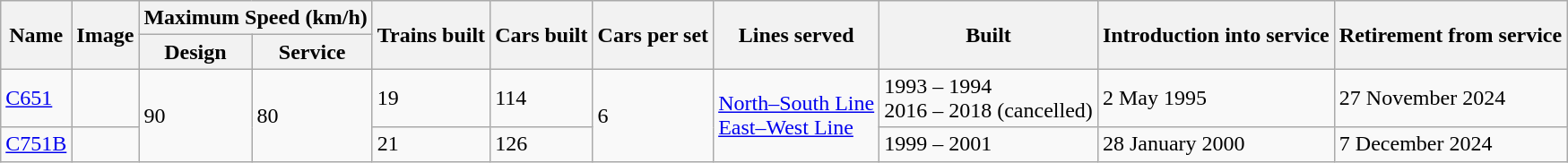<table class="wikitable">
<tr>
<th rowspan="2">Name</th>
<th rowspan="2">Image</th>
<th colspan="2">Maximum Speed (km/h)</th>
<th rowspan="2">Trains built</th>
<th rowspan="2">Cars built</th>
<th rowspan="2">Cars per set</th>
<th rowspan="2">Lines served</th>
<th rowspan="2">Built</th>
<th rowspan="2">Introduction into service</th>
<th rowspan="2">Retirement from service</th>
</tr>
<tr>
<th>Design</th>
<th>Service</th>
</tr>
<tr>
<td><a href='#'>C651</a></td>
<td></td>
<td rowspan="2">90</td>
<td rowspan="2">80</td>
<td>19</td>
<td>114</td>
<td rowspan="2">6</td>
<td rowspan="2"><a href='#'>North–South Line</a><br><a href='#'>East–West Line</a></td>
<td>1993 – 1994<br>2016 – 2018 (cancelled)</td>
<td>2 May 1995</td>
<td>27 November 2024</td>
</tr>
<tr>
<td><a href='#'>C751B</a></td>
<td></td>
<td>21</td>
<td>126</td>
<td>1999 – 2001</td>
<td>28 January 2000</td>
<td>7 December 2024</td>
</tr>
</table>
